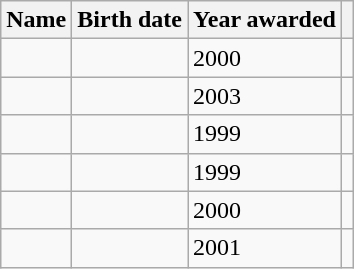<table class="wikitable sortable">
<tr>
<th>Name</th>
<th>Birth date</th>
<th>Year awarded</th>
<th></th>
</tr>
<tr>
<td></td>
<td></td>
<td>2000</td>
<td></td>
</tr>
<tr>
<td></td>
<td></td>
<td>2003</td>
<td></td>
</tr>
<tr>
<td></td>
<td></td>
<td>1999</td>
<td></td>
</tr>
<tr>
<td></td>
<td></td>
<td>1999</td>
<td></td>
</tr>
<tr>
<td></td>
<td></td>
<td>2000</td>
<td></td>
</tr>
<tr>
<td></td>
<td></td>
<td>2001</td>
<td></td>
</tr>
</table>
